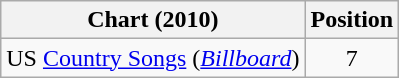<table class="wikitable sortable">
<tr>
<th scope="col">Chart (2010)</th>
<th scope="col">Position</th>
</tr>
<tr>
<td>US <a href='#'>Country Songs</a> (<em><a href='#'>Billboard</a></em>)</td>
<td align="center">7</td>
</tr>
</table>
